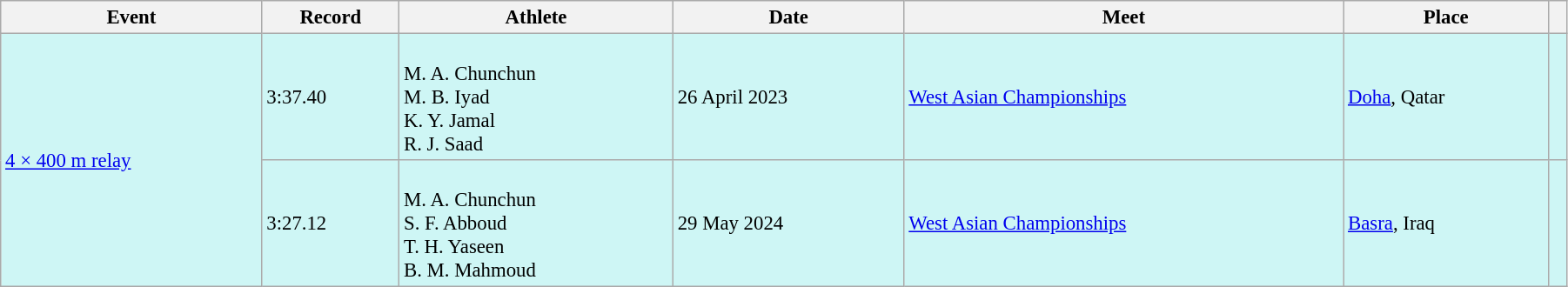<table class="wikitable" style="font-size: 95%; width: 95%;">
<tr>
<th>Event</th>
<th>Record</th>
<th>Athlete</th>
<th>Date</th>
<th>Meet</th>
<th>Place</th>
<th></th>
</tr>
<tr bgcolor="#CEF6F5">
<td rowspan=2><a href='#'>4 × 400 m relay</a></td>
<td>3:37.40</td>
<td><br>M. A. Chunchun<br>M. B. Iyad<br>K. Y. Jamal<br>R. J. Saad</td>
<td>26 April 2023</td>
<td><a href='#'>West Asian Championships</a></td>
<td><a href='#'>Doha</a>, Qatar</td>
<td></td>
</tr>
<tr bgcolor="#CEF6F5">
<td>3:27.12</td>
<td><br>M. A. Chunchun<br>S. F. Abboud<br>T. H. Yaseen<br>B. M. Mahmoud</td>
<td>29 May 2024</td>
<td><a href='#'>West Asian Championships</a></td>
<td><a href='#'>Basra</a>, Iraq</td>
<td></td>
</tr>
</table>
